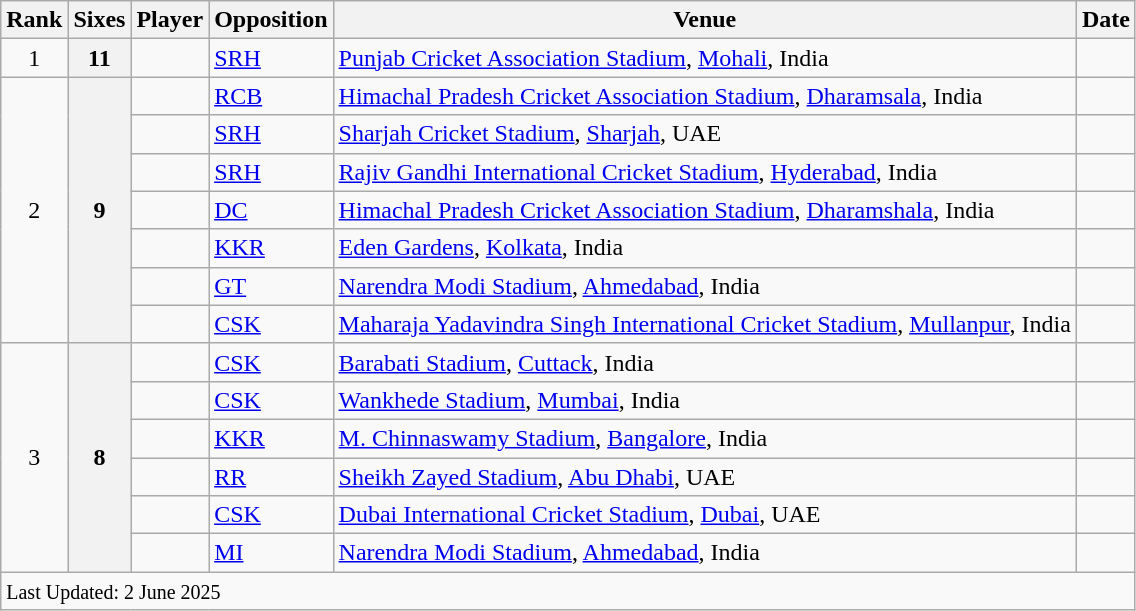<table class="wikitable">
<tr>
<th>Rank</th>
<th>Sixes</th>
<th>Player</th>
<th>Opposition</th>
<th>Venue</th>
<th>Date</th>
</tr>
<tr>
<td style="text-align:center">1</td>
<th scope=row style=text-align:center;>11</th>
<td></td>
<td><a href='#'>SRH</a></td>
<td><a href='#'>Punjab Cricket Association Stadium</a>, <a href='#'>Mohali</a>, India</td>
<td></td>
</tr>
<tr>
<td style="text-align:center" rowspan=7>2</td>
<th scope=row style=text-align:center; rowspan=7>9</th>
<td></td>
<td><a href='#'>RCB</a></td>
<td><a href='#'>Himachal Pradesh Cricket Association Stadium</a>, <a href='#'>Dharamsala</a>, India</td>
<td></td>
</tr>
<tr>
<td></td>
<td><a href='#'>SRH</a></td>
<td><a href='#'>Sharjah Cricket Stadium</a>, <a href='#'>Sharjah</a>, UAE</td>
<td></td>
</tr>
<tr>
<td></td>
<td><a href='#'>SRH</a></td>
<td><a href='#'>Rajiv Gandhi International Cricket Stadium</a>, <a href='#'>Hyderabad</a>, India</td>
<td></td>
</tr>
<tr>
<td></td>
<td><a href='#'>DC</a></td>
<td><a href='#'>Himachal Pradesh Cricket Association Stadium</a>, <a href='#'>Dharamshala</a>, India</td>
<td></td>
</tr>
<tr>
<td></td>
<td><a href='#'>KKR</a></td>
<td><a href='#'>Eden Gardens</a>, <a href='#'>Kolkata</a>, India</td>
<td></td>
</tr>
<tr>
<td></td>
<td><a href='#'>GT</a></td>
<td><a href='#'>Narendra Modi Stadium</a>, <a href='#'>Ahmedabad</a>, India</td>
<td></td>
</tr>
<tr>
<td></td>
<td><a href='#'>CSK</a></td>
<td><a href='#'>Maharaja Yadavindra Singh International Cricket Stadium</a>, <a href='#'> Mullanpur</a>, India</td>
<td></td>
</tr>
<tr>
<td style="text-align:center" rowspan=6>3</td>
<th scope=row style=text-align:center; rowspan=6>8</th>
<td></td>
<td><a href='#'>CSK</a></td>
<td><a href='#'>Barabati Stadium</a>, <a href='#'>Cuttack</a>, India</td>
<td></td>
</tr>
<tr>
<td></td>
<td><a href='#'>CSK</a></td>
<td><a href='#'>Wankhede Stadium</a>, <a href='#'>Mumbai</a>, India</td>
<td></td>
</tr>
<tr>
<td></td>
<td><a href='#'>KKR</a></td>
<td><a href='#'>M. Chinnaswamy Stadium</a>, <a href='#'>Bangalore</a>, India</td>
<td></td>
</tr>
<tr>
<td></td>
<td><a href='#'>RR</a></td>
<td><a href='#'>Sheikh Zayed Stadium</a>, <a href='#'>Abu Dhabi</a>, UAE</td>
<td></td>
</tr>
<tr>
<td></td>
<td><a href='#'>CSK</a></td>
<td><a href='#'>Dubai International Cricket Stadium</a>, <a href='#'>Dubai</a>, UAE</td>
<td></td>
</tr>
<tr>
<td></td>
<td><a href='#'>MI</a></td>
<td><a href='#'>Narendra Modi Stadium</a>, <a href='#'>Ahmedabad</a>, India</td>
<td></td>
</tr>
<tr class=sortbottom>
<td colspan=6><small>Last Updated: 2 June 2025</small></td>
</tr>
</table>
